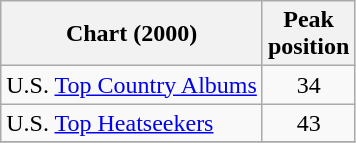<table class="wikitable">
<tr>
<th>Chart (2000)</th>
<th>Peak<br>position</th>
</tr>
<tr>
<td>U.S. <a href='#'>Top Country Albums</a></td>
<td align="center">34</td>
</tr>
<tr>
<td>U.S. <a href='#'>Top Heatseekers</a></td>
<td align="center">43</td>
</tr>
<tr>
</tr>
</table>
